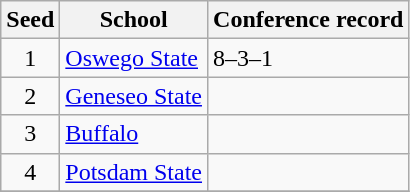<table class="wikitable">
<tr>
<th>Seed</th>
<th>School</th>
<th>Conference record</th>
</tr>
<tr>
<td align=center>1</td>
<td><a href='#'>Oswego State</a></td>
<td>8–3–1</td>
</tr>
<tr>
<td align=center>2</td>
<td><a href='#'>Geneseo State</a></td>
<td></td>
</tr>
<tr>
<td align=center>3</td>
<td><a href='#'>Buffalo</a></td>
<td></td>
</tr>
<tr>
<td align=center>4</td>
<td><a href='#'>Potsdam State</a></td>
<td></td>
</tr>
<tr>
</tr>
</table>
